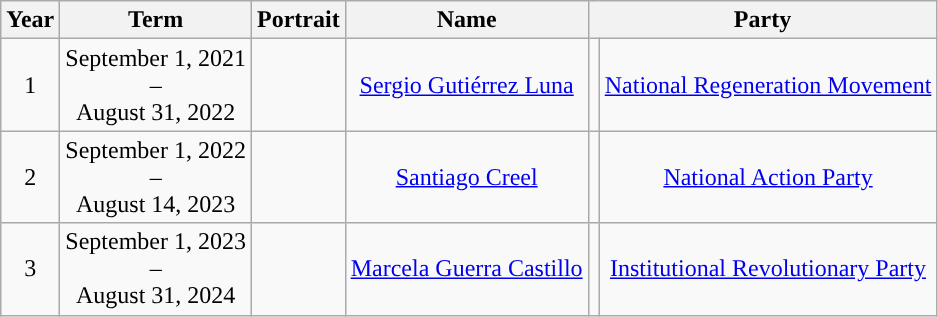<table class="wikitable sortable" style="text-align:center">
<tr>
<th>Year</th>
<th class="unsortable" scope="col">Term</th>
<th class="unsortable" scope="col">Portrait</th>
<th scope="col">Name</th>
<th colspan="2" scope="col">Party</th>
</tr>
<tr>
<td>1</td>
<td>September 1, 2021<br>–<br>August 31, 2022</td>
<td></td>
<td><a href='#'>Sergio Gutiérrez Luna</a></td>
<td style="background:"></td>
<td><a href='#'>National Regeneration Movement</a></td>
</tr>
<tr>
<td>2</td>
<td>September 1, 2022<br>–<br>August 14, 2023</td>
<td></td>
<td><a href='#'>Santiago Creel</a></td>
<td style="background:"></td>
<td><a href='#'>National Action Party</a></td>
</tr>
<tr>
<td>3</td>
<td>September 1, 2023<br>–<br>August 31, 2024</td>
<td></td>
<td><a href='#'>Marcela Guerra Castillo</a></td>
<td style="background:"></td>
<td><a href='#'>Institutional Revolutionary Party</a></td>
</tr>
</table>
